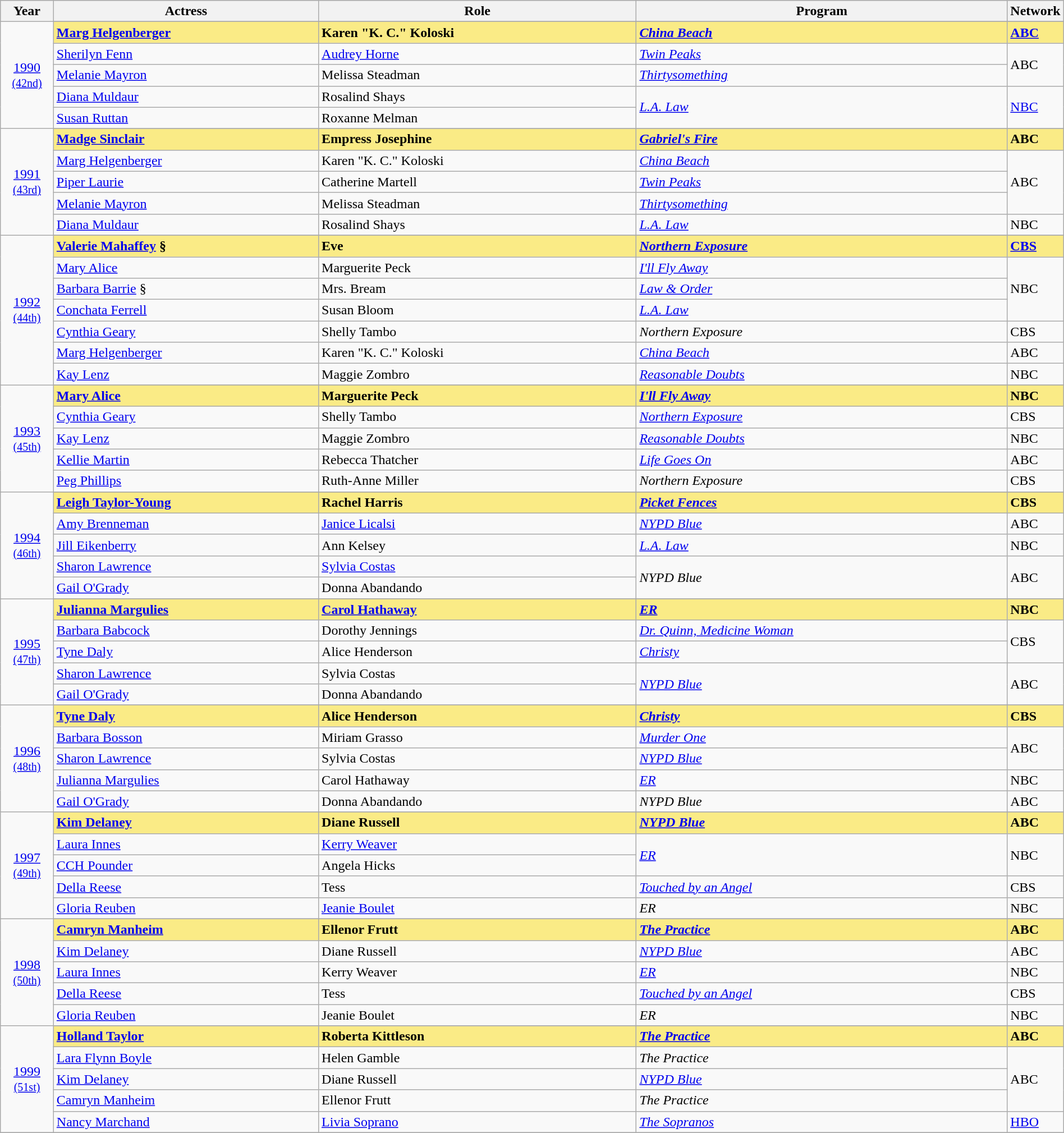<table class="wikitable" style="width:100%">
<tr style="background:#bebebe;">
<th style="width:5%;">Year</th>
<th style="width:25%;">Actress</th>
<th style="width:30%;">Role</th>
<th style="width:35%;">Program</th>
<th style="width:5%;">Network</th>
</tr>
<tr>
<td rowspan=6 style="text-align:center"><a href='#'>1990</a><br><small><a href='#'>(42nd)</a></small></td>
</tr>
<tr style="background:#FAEB86">
<td><strong><a href='#'>Marg Helgenberger</a></strong></td>
<td><strong>Karen "K. C." Koloski</strong></td>
<td><strong><em><a href='#'>China Beach</a></em></strong></td>
<td><strong><a href='#'>ABC</a></strong></td>
</tr>
<tr>
<td><a href='#'>Sherilyn Fenn</a></td>
<td><a href='#'>Audrey Horne</a></td>
<td><em><a href='#'>Twin Peaks</a></em></td>
<td rowspan=2>ABC</td>
</tr>
<tr>
<td><a href='#'>Melanie Mayron</a></td>
<td>Melissa Steadman</td>
<td><em><a href='#'>Thirtysomething</a></em></td>
</tr>
<tr>
<td><a href='#'>Diana Muldaur</a></td>
<td>Rosalind Shays</td>
<td rowspan=2><em><a href='#'>L.A. Law</a></em></td>
<td rowspan=2><a href='#'>NBC</a></td>
</tr>
<tr>
<td><a href='#'>Susan Ruttan</a></td>
<td>Roxanne Melman</td>
</tr>
<tr>
<td rowspan=6 style="text-align:center"><a href='#'>1991</a><br><small><a href='#'>(43rd)</a></small></td>
</tr>
<tr style="background:#FAEB86">
<td><strong><a href='#'>Madge Sinclair</a></strong></td>
<td><strong>Empress Josephine</strong></td>
<td><strong><em><a href='#'>Gabriel's Fire</a></em></strong></td>
<td><strong>ABC</strong></td>
</tr>
<tr>
<td><a href='#'>Marg Helgenberger</a></td>
<td>Karen "K. C." Koloski</td>
<td><em><a href='#'>China Beach</a></em></td>
<td rowspan=3>ABC</td>
</tr>
<tr>
<td><a href='#'>Piper Laurie</a></td>
<td>Catherine Martell</td>
<td><em><a href='#'>Twin Peaks</a></em></td>
</tr>
<tr>
<td><a href='#'>Melanie Mayron</a></td>
<td>Melissa Steadman</td>
<td><em><a href='#'>Thirtysomething</a></em></td>
</tr>
<tr>
<td><a href='#'>Diana Muldaur</a></td>
<td>Rosalind Shays</td>
<td><em><a href='#'>L.A. Law</a></em></td>
<td>NBC</td>
</tr>
<tr>
<td rowspan=8 style="text-align:center"><a href='#'>1992</a><br><small><a href='#'>(44th)</a></small></td>
</tr>
<tr style="background:#FAEB86">
<td><strong><a href='#'>Valerie Mahaffey</a> §</strong></td>
<td><strong>Eve</strong></td>
<td><strong><em><a href='#'>Northern Exposure</a></em></strong></td>
<td><strong><a href='#'>CBS</a></strong></td>
</tr>
<tr>
<td><a href='#'>Mary Alice</a></td>
<td>Marguerite Peck</td>
<td><em><a href='#'>I'll Fly Away</a></em></td>
<td rowspan=3>NBC</td>
</tr>
<tr>
<td><a href='#'>Barbara Barrie</a> §</td>
<td>Mrs. Bream</td>
<td><em><a href='#'>Law & Order</a></em></td>
</tr>
<tr>
<td><a href='#'>Conchata Ferrell</a></td>
<td>Susan Bloom</td>
<td><em><a href='#'>L.A. Law</a></em></td>
</tr>
<tr>
<td><a href='#'>Cynthia Geary</a></td>
<td>Shelly Tambo</td>
<td><em>Northern Exposure</em></td>
<td>CBS</td>
</tr>
<tr>
<td><a href='#'>Marg Helgenberger</a></td>
<td>Karen "K. C." Koloski</td>
<td><em><a href='#'>China Beach</a></em></td>
<td>ABC</td>
</tr>
<tr>
<td><a href='#'>Kay Lenz</a></td>
<td>Maggie Zombro</td>
<td><em><a href='#'>Reasonable Doubts</a></em></td>
<td>NBC</td>
</tr>
<tr>
<td rowspan=6 style="text-align:center"><a href='#'>1993</a><br><small><a href='#'>(45th)</a></small></td>
</tr>
<tr style="background:#FAEB86">
<td><strong><a href='#'>Mary Alice</a></strong></td>
<td><strong>Marguerite Peck</strong></td>
<td><strong><em><a href='#'>I'll Fly Away</a></em></strong></td>
<td><strong>NBC</strong></td>
</tr>
<tr>
<td><a href='#'>Cynthia Geary</a></td>
<td>Shelly Tambo</td>
<td><em><a href='#'>Northern Exposure</a></em></td>
<td>CBS</td>
</tr>
<tr>
<td><a href='#'>Kay Lenz</a></td>
<td>Maggie Zombro</td>
<td><em><a href='#'>Reasonable Doubts</a></em></td>
<td>NBC</td>
</tr>
<tr>
<td><a href='#'>Kellie Martin</a></td>
<td>Rebecca Thatcher</td>
<td><em><a href='#'>Life Goes On</a></em></td>
<td>ABC</td>
</tr>
<tr>
<td><a href='#'>Peg Phillips</a></td>
<td>Ruth-Anne Miller</td>
<td><em>Northern Exposure</em></td>
<td>CBS</td>
</tr>
<tr>
<td rowspan=6 style="text-align:center"><a href='#'>1994</a><br><small><a href='#'>(46th)</a></small></td>
</tr>
<tr style="background:#FAEB86">
<td><strong><a href='#'>Leigh Taylor-Young</a></strong></td>
<td><strong>Rachel Harris</strong></td>
<td><strong><em><a href='#'>Picket Fences</a></em></strong></td>
<td><strong>CBS</strong></td>
</tr>
<tr>
<td><a href='#'>Amy Brenneman</a></td>
<td><a href='#'>Janice Licalsi</a></td>
<td><em><a href='#'>NYPD Blue</a></em></td>
<td>ABC</td>
</tr>
<tr>
<td><a href='#'>Jill Eikenberry</a></td>
<td>Ann Kelsey</td>
<td><em><a href='#'>L.A. Law</a></em></td>
<td>NBC</td>
</tr>
<tr>
<td><a href='#'>Sharon Lawrence</a></td>
<td><a href='#'>Sylvia Costas</a></td>
<td rowspan="2"><em>NYPD Blue</em></td>
<td rowspan="2">ABC</td>
</tr>
<tr>
<td><a href='#'>Gail O'Grady</a></td>
<td>Donna Abandando</td>
</tr>
<tr>
<td rowspan=6 style="text-align:center"><a href='#'>1995</a><br><small><a href='#'>(47th)</a></small></td>
</tr>
<tr style="background:#FAEB86">
<td><strong><a href='#'>Julianna Margulies</a></strong></td>
<td><strong><a href='#'>Carol Hathaway</a></strong></td>
<td><strong><em><a href='#'>ER</a></em></strong></td>
<td><strong>NBC</strong></td>
</tr>
<tr>
<td><a href='#'>Barbara Babcock</a></td>
<td>Dorothy Jennings</td>
<td><em><a href='#'>Dr. Quinn, Medicine Woman</a></em></td>
<td rowspan=2>CBS</td>
</tr>
<tr>
<td><a href='#'>Tyne Daly</a></td>
<td>Alice Henderson</td>
<td><em><a href='#'>Christy</a></em></td>
</tr>
<tr>
<td><a href='#'>Sharon Lawrence</a></td>
<td>Sylvia Costas</td>
<td rowspan=2><em><a href='#'>NYPD Blue</a></em></td>
<td rowspan=2>ABC</td>
</tr>
<tr>
<td><a href='#'>Gail O'Grady</a></td>
<td>Donna Abandando</td>
</tr>
<tr>
<td rowspan=6 style="text-align:center"><a href='#'>1996</a><br><small><a href='#'>(48th)</a></small></td>
</tr>
<tr style="background:#FAEB86">
<td><strong><a href='#'>Tyne Daly</a></strong></td>
<td><strong>Alice Henderson</strong></td>
<td><strong><em><a href='#'>Christy</a></em></strong></td>
<td><strong>CBS</strong></td>
</tr>
<tr>
<td><a href='#'>Barbara Bosson</a></td>
<td>Miriam Grasso</td>
<td><em><a href='#'>Murder One</a></em></td>
<td rowspan=2>ABC</td>
</tr>
<tr>
<td><a href='#'>Sharon Lawrence</a></td>
<td>Sylvia Costas</td>
<td><em><a href='#'>NYPD Blue</a></em></td>
</tr>
<tr>
<td><a href='#'>Julianna Margulies</a></td>
<td>Carol Hathaway</td>
<td><em><a href='#'>ER</a></em></td>
<td>NBC</td>
</tr>
<tr>
<td><a href='#'>Gail O'Grady</a></td>
<td>Donna Abandando</td>
<td><em>NYPD Blue</em></td>
<td>ABC</td>
</tr>
<tr>
<td rowspan=6 style="text-align:center"><a href='#'>1997</a><br><small><a href='#'>(49th)</a></small></td>
</tr>
<tr style="background:#FAEB86">
<td><strong><a href='#'>Kim Delaney</a></strong></td>
<td><strong>Diane Russell</strong></td>
<td><strong><em><a href='#'>NYPD Blue</a></em></strong></td>
<td><strong>ABC</strong></td>
</tr>
<tr>
<td><a href='#'>Laura Innes</a></td>
<td><a href='#'>Kerry Weaver</a></td>
<td rowspan=2><em><a href='#'>ER</a></em></td>
<td rowspan=2>NBC</td>
</tr>
<tr>
<td><a href='#'>CCH Pounder</a></td>
<td>Angela Hicks</td>
</tr>
<tr>
<td><a href='#'>Della Reese</a></td>
<td>Tess</td>
<td><em><a href='#'>Touched by an Angel</a></em></td>
<td>CBS</td>
</tr>
<tr>
<td><a href='#'>Gloria Reuben</a></td>
<td><a href='#'>Jeanie Boulet</a></td>
<td><em>ER</em></td>
<td>NBC</td>
</tr>
<tr>
<td rowspan=6 style="text-align:center"><a href='#'>1998</a><br><small><a href='#'>(50th)</a></small></td>
</tr>
<tr style="background:#FAEB86">
<td><strong><a href='#'>Camryn Manheim</a></strong></td>
<td><strong>Ellenor Frutt</strong></td>
<td><strong><em><a href='#'>The Practice</a></em></strong></td>
<td><strong>ABC</strong></td>
</tr>
<tr>
<td><a href='#'>Kim Delaney</a></td>
<td>Diane Russell</td>
<td><em><a href='#'>NYPD Blue</a></em></td>
<td>ABC</td>
</tr>
<tr>
<td><a href='#'>Laura Innes</a></td>
<td>Kerry Weaver</td>
<td><em><a href='#'>ER</a></em></td>
<td>NBC</td>
</tr>
<tr>
<td><a href='#'>Della Reese</a></td>
<td>Tess</td>
<td><em><a href='#'>Touched by an Angel</a></em></td>
<td>CBS</td>
</tr>
<tr>
<td><a href='#'>Gloria Reuben</a></td>
<td>Jeanie Boulet</td>
<td><em>ER</em></td>
<td>NBC</td>
</tr>
<tr>
<td rowspan=6 style="text-align:center"><a href='#'>1999</a><br><small><a href='#'>(51st)</a></small></td>
</tr>
<tr style="background:#FAEB86">
<td><strong><a href='#'>Holland Taylor</a></strong></td>
<td><strong>Roberta Kittleson</strong></td>
<td><strong><em><a href='#'>The Practice</a></em></strong></td>
<td><strong>ABC</strong></td>
</tr>
<tr>
<td><a href='#'>Lara Flynn Boyle</a></td>
<td>Helen Gamble</td>
<td><em>The Practice</em></td>
<td rowspan="3">ABC</td>
</tr>
<tr>
<td><a href='#'>Kim Delaney</a></td>
<td>Diane Russell</td>
<td><em><a href='#'>NYPD Blue</a></em></td>
</tr>
<tr>
<td><a href='#'>Camryn Manheim</a></td>
<td>Ellenor Frutt</td>
<td><em>The Practice</em></td>
</tr>
<tr>
<td><a href='#'>Nancy Marchand</a></td>
<td><a href='#'>Livia Soprano</a></td>
<td><em><a href='#'>The Sopranos</a></em></td>
<td><a href='#'>HBO</a></td>
</tr>
<tr>
</tr>
</table>
